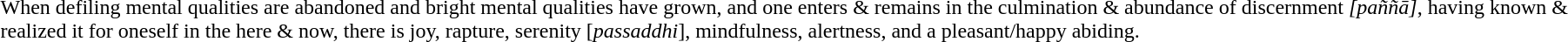<table cellpadding=15 cellspacing=0 style="text-align:left; margin:1em auto;">
<tr style="vertical-align:top">
<td>When defiling mental qualities are abandoned and bright mental qualities have grown, and one enters & remains in the culmination & abundance of discernment <em>[paññā]</em>, having known & realized it for oneself in the here & now, there is joy, rapture, serenity [<em>passaddhi</em>], mindfulness, alertness, and a pleasant/happy abiding.</td>
<td><em></em></td>
</tr>
</table>
